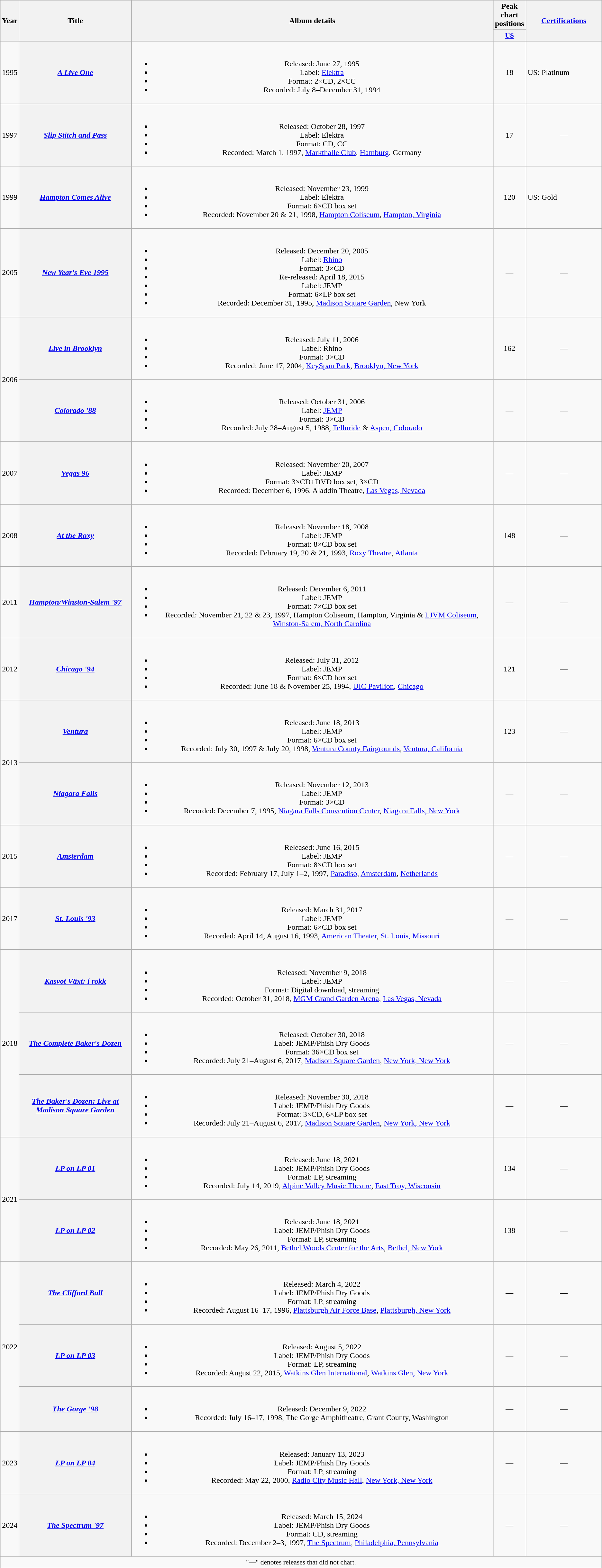<table class="wikitable plainrowheaders" style="text-align:center;" border="1">
<tr>
<th scope="col" rowspan="2">Year</th>
<th scope="col" rowspan="2" width=225>Title</th>
<th scope="col" rowspan="2">Album details</th>
<th scope="col" colspan="1">Peak chart positions</th>
<th scope="col" rowspan="2" width=150><a href='#'>Certifications</a></th>
</tr>
<tr>
<th scope="col" style="width:2.2em;font-size:90%;"><a href='#'>US</a><br></th>
</tr>
<tr>
<td>1995</td>
<th scope="row"><em><a href='#'>A Live One</a></em></th>
<td><br><ul><li>Released: June 27, 1995</li><li>Label: <a href='#'>Elektra</a></li><li>Format: 2×CD, 2×CC</li><li>Recorded: July 8–December 31, 1994</li></ul></td>
<td>18</td>
<td style="text-align:left;">US: Platinum</td>
</tr>
<tr>
<td>1997</td>
<th scope="row"><em><a href='#'>Slip Stitch and Pass</a></em></th>
<td><br><ul><li>Released: October 28, 1997</li><li>Label: Elektra</li><li>Format: CD, CC</li><li>Recorded: March 1, 1997, <a href='#'>Markthalle Club</a>, <a href='#'>Hamburg</a>, Germany</li></ul></td>
<td>17</td>
<td>—</td>
</tr>
<tr>
<td>1999</td>
<th scope="row"><em><a href='#'>Hampton Comes Alive</a></em></th>
<td><br><ul><li>Released: November 23, 1999</li><li>Label: Elektra</li><li>Format: 6×CD box set</li><li>Recorded: November 20 & 21, 1998, <a href='#'>Hampton Coliseum</a>, <a href='#'>Hampton, Virginia</a></li></ul></td>
<td>120</td>
<td style="text-align:left;">US: Gold</td>
</tr>
<tr>
<td>2005</td>
<th scope="row"><em><a href='#'>New Year's Eve 1995</a></em></th>
<td><br><ul><li>Released: December 20, 2005</li><li>Label: <a href='#'>Rhino</a></li><li>Format: 3×CD</li><li>Re-released: April 18, 2015</li><li>Label: JEMP</li><li>Format: 6×LP box set</li><li>Recorded: December 31, 1995, <a href='#'>Madison Square Garden</a>, New York</li></ul></td>
<td>—</td>
<td>—</td>
</tr>
<tr>
<td rowspan=2>2006</td>
<th scope="row"><em><a href='#'>Live in Brooklyn</a></em></th>
<td><br><ul><li>Released: July 11, 2006</li><li>Label: Rhino</li><li>Format: 3×CD</li><li>Recorded: June 17, 2004, <a href='#'>KeySpan Park</a>, <a href='#'>Brooklyn, New York</a></li></ul></td>
<td>162</td>
<td>—</td>
</tr>
<tr>
<th scope="row"><em><a href='#'>Colorado '88</a></em></th>
<td><br><ul><li>Released: October 31, 2006</li><li>Label: <a href='#'>JEMP</a></li><li>Format: 3×CD</li><li>Recorded: July 28–August 5, 1988, <a href='#'>Telluride</a> & <a href='#'>Aspen, Colorado</a></li></ul></td>
<td>—</td>
<td>—</td>
</tr>
<tr>
<td>2007</td>
<th scope="row"><em><a href='#'>Vegas 96</a></em></th>
<td><br><ul><li>Released: November 20, 2007</li><li>Label: JEMP</li><li>Format: 3×CD+DVD box set, 3×CD</li><li>Recorded: December 6, 1996, Aladdin Theatre, <a href='#'>Las Vegas, Nevada</a></li></ul></td>
<td>—</td>
<td>—</td>
</tr>
<tr>
<td>2008</td>
<th scope="row"><em><a href='#'>At the Roxy</a></em></th>
<td><br><ul><li>Released: November 18, 2008</li><li>Label: JEMP</li><li>Format: 8×CD box set</li><li>Recorded: February 19, 20 & 21, 1993, <a href='#'>Roxy Theatre</a>, <a href='#'>Atlanta</a></li></ul></td>
<td>148</td>
<td>—</td>
</tr>
<tr>
<td>2011</td>
<th scope="row"><em><a href='#'>Hampton/Winston-Salem '97</a></em></th>
<td><br><ul><li>Released: December 6, 2011</li><li>Label: JEMP</li><li>Format: 7×CD box set</li><li>Recorded: November 21, 22 & 23, 1997, Hampton Coliseum, Hampton, Virginia & <a href='#'>LJVM Coliseum</a>, <a href='#'>Winston-Salem, North Carolina</a></li></ul></td>
<td>—</td>
<td>—</td>
</tr>
<tr>
<td>2012</td>
<th scope="row"><em><a href='#'>Chicago '94</a></em></th>
<td><br><ul><li>Released: July 31, 2012</li><li>Label: JEMP</li><li>Format: 6×CD box set</li><li>Recorded: June 18 & November 25, 1994, <a href='#'>UIC Pavilion</a>, <a href='#'>Chicago</a></li></ul></td>
<td>121</td>
<td>—</td>
</tr>
<tr>
<td rowspan=2>2013</td>
<th scope="row"><em><a href='#'>Ventura</a></em></th>
<td><br><ul><li>Released: June 18, 2013</li><li>Label: JEMP</li><li>Format: 6×CD box set</li><li>Recorded: July 30, 1997 & July 20, 1998, <a href='#'>Ventura County Fairgrounds</a>, <a href='#'>Ventura, California</a></li></ul></td>
<td>123</td>
<td>—</td>
</tr>
<tr>
<th scope="row"><em><a href='#'>Niagara Falls</a></em></th>
<td><br><ul><li>Released: November 12, 2013</li><li>Label: JEMP</li><li>Format: 3×CD</li><li>Recorded: December 7, 1995, <a href='#'>Niagara Falls Convention Center</a>, <a href='#'>Niagara Falls, New York</a></li></ul></td>
<td>—</td>
<td>—</td>
</tr>
<tr>
<td>2015</td>
<th scope="row"><em><a href='#'>Amsterdam</a></em></th>
<td><br><ul><li>Released: June 16, 2015</li><li>Label: JEMP</li><li>Format: 8×CD box set</li><li>Recorded: February 17, July 1–2, 1997, <a href='#'>Paradiso</a>, <a href='#'>Amsterdam</a>, <a href='#'>Netherlands</a></li></ul></td>
<td>—</td>
<td>—</td>
</tr>
<tr>
<td>2017</td>
<th scope="row"><em><a href='#'>St. Louis '93</a></em></th>
<td><br><ul><li>Released: March 31, 2017</li><li>Label: JEMP</li><li>Format: 6×CD box set</li><li>Recorded: April 14, August 16, 1993, <a href='#'>American Theater</a>, <a href='#'>St. Louis, Missouri</a></li></ul></td>
<td>—</td>
<td>—</td>
</tr>
<tr>
<td rowspan=3>2018</td>
<th scope="row"><em><a href='#'>Kasvot Växt: í rokk</a></em></th>
<td><br><ul><li>Released: November 9, 2018</li><li>Label: JEMP</li><li>Format: Digital download, streaming</li><li>Recorded: October 31, 2018, <a href='#'>MGM Grand Garden Arena</a>, <a href='#'>Las Vegas, Nevada</a></li></ul></td>
<td>—</td>
<td>—</td>
</tr>
<tr>
<th scope="row"><em><a href='#'>The Complete Baker's Dozen</a></em></th>
<td><br><ul><li>Released: October 30, 2018</li><li>Label: JEMP/Phish Dry Goods</li><li>Format: 36×CD box set</li><li>Recorded: July 21–August 6, 2017, <a href='#'>Madison Square Garden</a>, <a href='#'>New York, New York</a></li></ul></td>
<td>—</td>
<td>—</td>
</tr>
<tr>
<th scope="row"><em><a href='#'>The Baker's Dozen: Live at Madison Square Garden</a></em></th>
<td><br><ul><li>Released: November 30, 2018</li><li>Label: JEMP/Phish Dry Goods</li><li>Format: 3×CD, 6×LP box set</li><li>Recorded: July 21–August 6, 2017, <a href='#'>Madison Square Garden</a>, <a href='#'>New York, New York</a></li></ul></td>
<td>—</td>
<td>—</td>
</tr>
<tr>
<td rowspan=2>2021</td>
<th scope="row"><em><a href='#'>LP on LP 01</a></em></th>
<td><br><ul><li>Released: June 18, 2021</li><li>Label: JEMP/Phish Dry Goods</li><li>Format: LP, streaming</li><li>Recorded: July 14, 2019, <a href='#'>Alpine Valley Music Theatre</a>, <a href='#'>East Troy, Wisconsin</a></li></ul></td>
<td>134</td>
<td>—</td>
</tr>
<tr>
<th scope="row"><em><a href='#'>LP on LP 02</a></em></th>
<td><br><ul><li>Released: June 18, 2021</li><li>Label: JEMP/Phish Dry Goods</li><li>Format: LP, streaming</li><li>Recorded: May 26, 2011, <a href='#'>Bethel Woods Center for the Arts</a>, <a href='#'>Bethel, New York</a></li></ul></td>
<td>138</td>
<td>—</td>
</tr>
<tr>
<td rowspan=3>2022</td>
<th scope="row"><em><a href='#'>The Clifford Ball</a></em></th>
<td><br><ul><li>Released: March 4, 2022</li><li>Label: JEMP/Phish Dry Goods</li><li>Format: LP, streaming</li><li>Recorded: August 16–17, 1996, <a href='#'>Plattsburgh Air Force Base</a>, <a href='#'>Plattsburgh, New York</a></li></ul></td>
<td>—</td>
<td>—</td>
</tr>
<tr>
<th scope="row"><em><a href='#'>LP on LP 03</a></em></th>
<td><br><ul><li>Released: August 5, 2022</li><li>Label: JEMP/Phish Dry Goods</li><li>Format: LP, streaming</li><li>Recorded: August 22, 2015, <a href='#'>Watkins Glen International</a>, <a href='#'>Watkins Glen, New York</a></li></ul></td>
<td>—</td>
<td>—</td>
</tr>
<tr>
<th scope="row"><em><a href='#'>The Gorge '98</a></em></th>
<td><br><ul><li>Released: December 9, 2022</li><li>Recorded: July 16–17, 1998, The Gorge Amphitheatre, Grant County, Washington</li></ul></td>
<td>—</td>
<td>—</td>
</tr>
<tr>
<td>2023</td>
<th scope="row"><em><a href='#'>LP on LP 04</a></em></th>
<td><br><ul><li>Released: January 13, 2023</li><li>Label: JEMP/Phish Dry Goods</li><li>Format: LP, streaming</li><li>Recorded: May 22, 2000, <a href='#'>Radio City Music Hall</a>, <a href='#'>New York, New York</a></li></ul></td>
<td>—</td>
<td>—</td>
</tr>
<tr>
<td>2024</td>
<th scope="row"><em><a href='#'>The Spectrum '97</a></em></th>
<td><br><ul><li>Released: March 15, 2024</li><li>Label: JEMP/Phish Dry Goods</li><li>Format: CD, streaming</li><li>Recorded: December 2–3, 1997, <a href='#'>The Spectrum</a>, <a href='#'>Philadelphia, Pennsylvania</a></li></ul></td>
<td>—</td>
<td>—</td>
</tr>
<tr>
<td colspan="14" style="font-size:90%">"—" denotes releases that did not chart.</td>
</tr>
</table>
